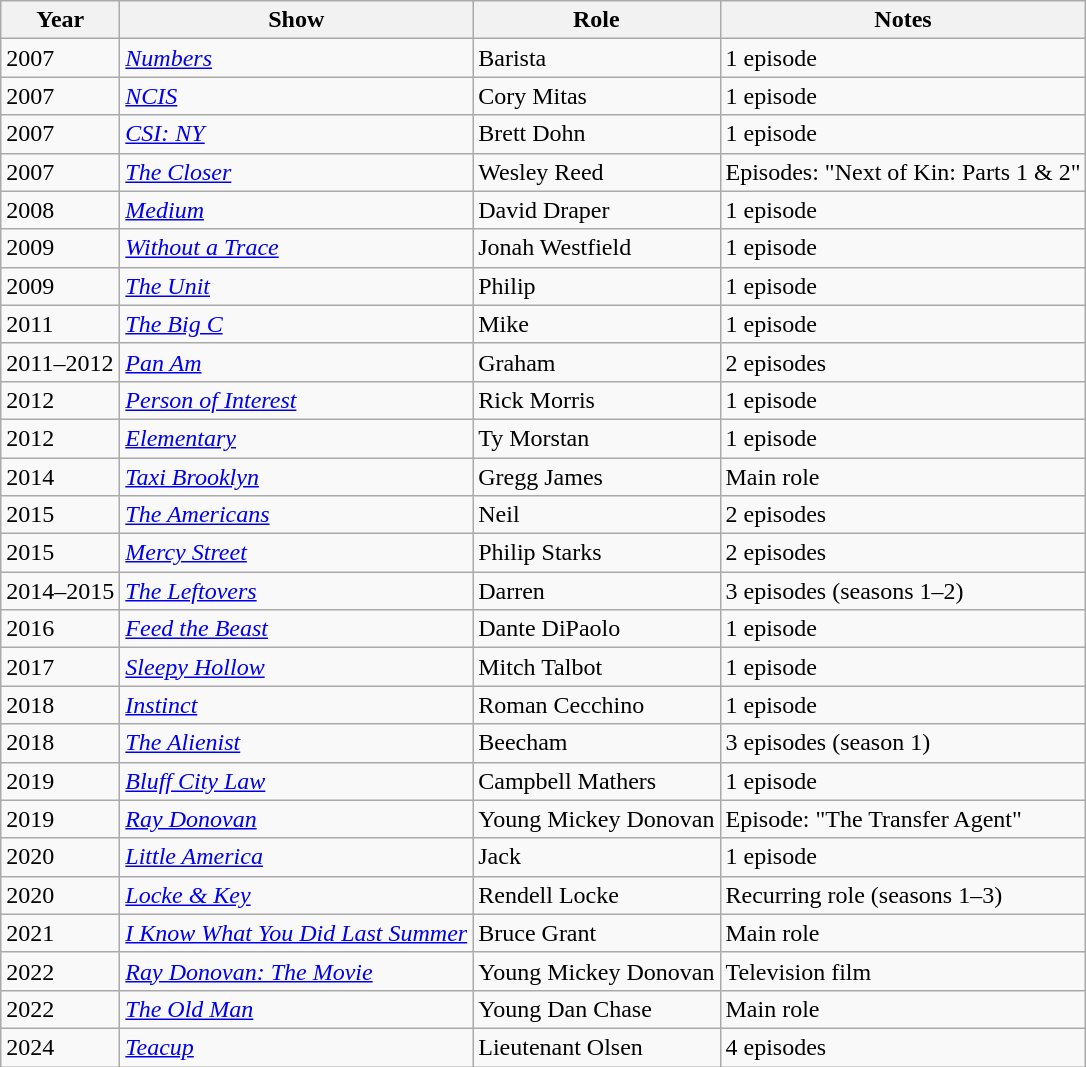<table class="wikitable plainrowheaders sortable">
<tr>
<th>Year</th>
<th>Show</th>
<th>Role</th>
<th class="unsortable">Notes</th>
</tr>
<tr>
<td>2007</td>
<td><em><a href='#'>Numbers</a></em></td>
<td>Barista</td>
<td>1 episode</td>
</tr>
<tr>
<td>2007</td>
<td><a href='#'><em>NCIS</em></a></td>
<td>Cory Mitas</td>
<td>1 episode</td>
</tr>
<tr>
<td>2007</td>
<td><em><a href='#'>CSI: NY</a></em></td>
<td>Brett Dohn</td>
<td>1 episode</td>
</tr>
<tr>
<td>2007</td>
<td><em><a href='#'>The Closer</a></em></td>
<td>Wesley Reed</td>
<td>Episodes: "Next of Kin: Parts 1 & 2"</td>
</tr>
<tr>
<td>2008</td>
<td><a href='#'><em>Medium</em></a></td>
<td>David Draper</td>
<td>1 episode</td>
</tr>
<tr>
<td>2009</td>
<td><em><a href='#'>Without a Trace</a></em></td>
<td>Jonah Westfield</td>
<td>1 episode</td>
</tr>
<tr>
<td>2009</td>
<td><em><a href='#'>The Unit</a></em></td>
<td>Philip</td>
<td>1 episode</td>
</tr>
<tr>
<td>2011</td>
<td><a href='#'><em>The Big C</em></a></td>
<td>Mike</td>
<td>1 episode</td>
</tr>
<tr>
<td>2011–2012</td>
<td><a href='#'><em>Pan Am</em></a></td>
<td>Graham</td>
<td>2 episodes</td>
</tr>
<tr>
<td>2012</td>
<td><a href='#'><em>Person of Interest</em></a></td>
<td>Rick Morris</td>
<td>1 episode</td>
</tr>
<tr>
<td>2012</td>
<td><a href='#'><em>Elementary</em></a></td>
<td>Ty Morstan</td>
<td>1 episode</td>
</tr>
<tr>
<td>2014</td>
<td><em><a href='#'>Taxi Brooklyn</a></em></td>
<td>Gregg James</td>
<td>Main role</td>
</tr>
<tr>
<td>2015</td>
<td><em><a href='#'>The Americans</a></em></td>
<td>Neil</td>
<td>2 episodes</td>
</tr>
<tr>
<td>2015</td>
<td><a href='#'><em>Mercy Street</em></a></td>
<td>Philip Starks</td>
<td>2 episodes</td>
</tr>
<tr>
<td>2014–2015</td>
<td><a href='#'><em>The Leftovers</em></a></td>
<td>Darren</td>
<td>3 episodes (seasons 1–2)</td>
</tr>
<tr>
<td>2016</td>
<td><em><a href='#'>Feed the Beast</a></em></td>
<td>Dante DiPaolo</td>
<td>1 episode</td>
</tr>
<tr>
<td>2017</td>
<td><a href='#'><em>Sleepy Hollow</em></a></td>
<td>Mitch Talbot</td>
<td>1 episode</td>
</tr>
<tr>
<td>2018</td>
<td><a href='#'><em>Instinct</em></a></td>
<td>Roman Cecchino</td>
<td>1 episode</td>
</tr>
<tr>
<td>2018</td>
<td><a href='#'><em>The Alienist</em></a></td>
<td>Beecham</td>
<td>3 episodes (season 1)</td>
</tr>
<tr>
<td>2019</td>
<td><em><a href='#'>Bluff City Law</a></em></td>
<td>Campbell Mathers</td>
<td>1 episode</td>
</tr>
<tr>
<td>2019</td>
<td><em><a href='#'>Ray Donovan</a></em></td>
<td>Young Mickey Donovan</td>
<td>Episode: "The Transfer Agent"</td>
</tr>
<tr>
<td>2020</td>
<td><a href='#'><em>Little America</em></a></td>
<td>Jack</td>
<td>1 episode</td>
</tr>
<tr>
<td>2020</td>
<td><a href='#'><em>Locke & Key</em></a></td>
<td>Rendell Locke</td>
<td>Recurring role (seasons 1–3)</td>
</tr>
<tr>
<td>2021</td>
<td><em><a href='#'>I Know What You Did Last Summer</a></em></td>
<td>Bruce Grant</td>
<td>Main role</td>
</tr>
<tr>
<td>2022</td>
<td><em><a href='#'>Ray Donovan: The Movie</a></em></td>
<td>Young Mickey Donovan</td>
<td>Television film</td>
</tr>
<tr>
<td>2022</td>
<td><a href='#'><em>The Old Man</em></a></td>
<td>Young Dan Chase</td>
<td>Main role</td>
</tr>
<tr>
<td>2024</td>
<td><em><a href='#'>Teacup</a></em></td>
<td>Lieutenant Olsen</td>
<td>4 episodes</td>
</tr>
</table>
